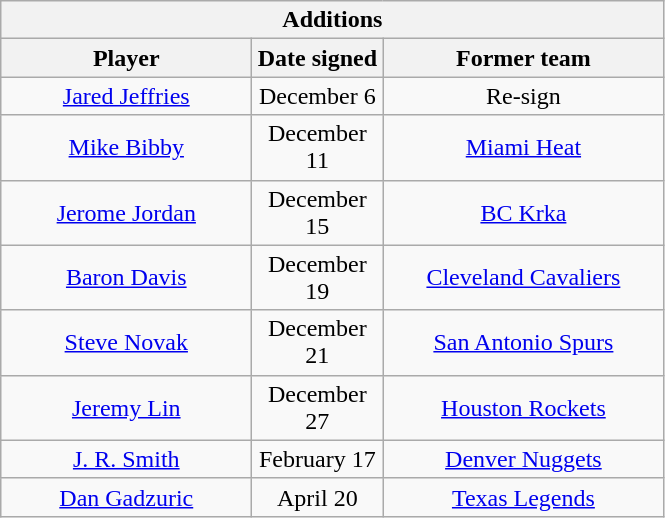<table class="wikitable" style="text-align:center">
<tr>
<th colspan=3>Additions</th>
</tr>
<tr>
<th style="width:160px">Player</th>
<th style="width:80px">Date signed</th>
<th style="width:180px">Former team</th>
</tr>
<tr>
<td><a href='#'>Jared Jeffries</a></td>
<td>December 6</td>
<td>Re-sign</td>
</tr>
<tr>
<td><a href='#'>Mike Bibby</a></td>
<td>December 11</td>
<td><a href='#'>Miami Heat</a></td>
</tr>
<tr>
<td><a href='#'>Jerome Jordan</a></td>
<td>December 15</td>
<td><a href='#'>BC Krka</a></td>
</tr>
<tr>
<td><a href='#'>Baron Davis</a></td>
<td>December 19</td>
<td><a href='#'>Cleveland Cavaliers</a></td>
</tr>
<tr>
<td><a href='#'>Steve Novak</a></td>
<td>December 21</td>
<td><a href='#'>San Antonio Spurs</a></td>
</tr>
<tr>
<td><a href='#'>Jeremy Lin</a></td>
<td>December 27</td>
<td><a href='#'>Houston Rockets</a></td>
</tr>
<tr>
<td><a href='#'>J. R. Smith</a></td>
<td>February 17</td>
<td><a href='#'>Denver Nuggets</a></td>
</tr>
<tr>
<td><a href='#'>Dan Gadzuric</a></td>
<td>April 20</td>
<td><a href='#'>Texas Legends</a></td>
</tr>
</table>
